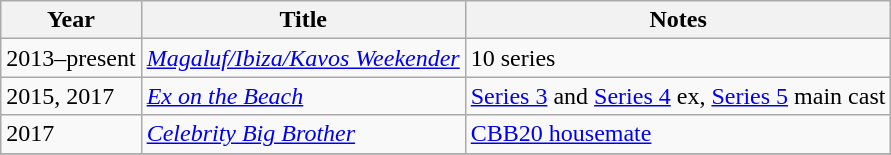<table class="wikitable sortable">
<tr>
<th>Year</th>
<th>Title</th>
<th>Notes</th>
</tr>
<tr>
<td>2013–present</td>
<td><em><a href='#'>Magaluf/Ibiza/Kavos Weekender</a></em></td>
<td>10 series</td>
</tr>
<tr>
<td>2015, 2017</td>
<td><em><a href='#'>Ex on the Beach</a></em></td>
<td><a href='#'>Series 3</a> and <a href='#'>Series 4</a> ex, <a href='#'>Series 5</a> main cast</td>
</tr>
<tr>
<td>2017</td>
<td><em><a href='#'>Celebrity Big Brother</a></em></td>
<td><a href='#'>CBB20 housemate</a></td>
</tr>
<tr>
</tr>
</table>
